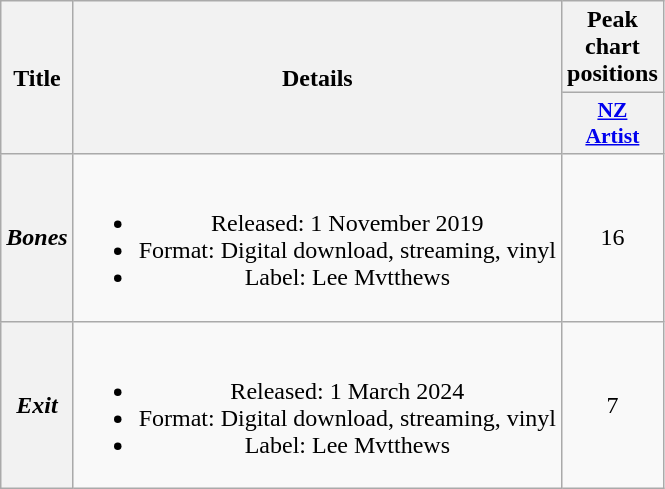<table class="wikitable plainrowheaders" style="text-align:center;" border="1">
<tr>
<th scope="col" rowspan="2">Title</th>
<th scope="col" rowspan="2">Details</th>
<th scope="col" colspan="2">Peak chart positions</th>
</tr>
<tr>
<th scope="col" style="width:3em;font-size:90%;"><a href='#'>NZ<br>Artist</a><br></th>
</tr>
<tr>
<th scope="row"><em>Bones</em></th>
<td><br><ul><li>Released: 1 November 2019</li><li>Format: Digital download, streaming, vinyl</li><li>Label: Lee Mvtthews</li></ul></td>
<td>16</td>
</tr>
<tr>
<th scope="row"><em>Exit</em></th>
<td><br><ul><li>Released: 1 March 2024</li><li>Format: Digital download, streaming, vinyl</li><li>Label: Lee Mvtthews</li></ul></td>
<td>7</td>
</tr>
</table>
